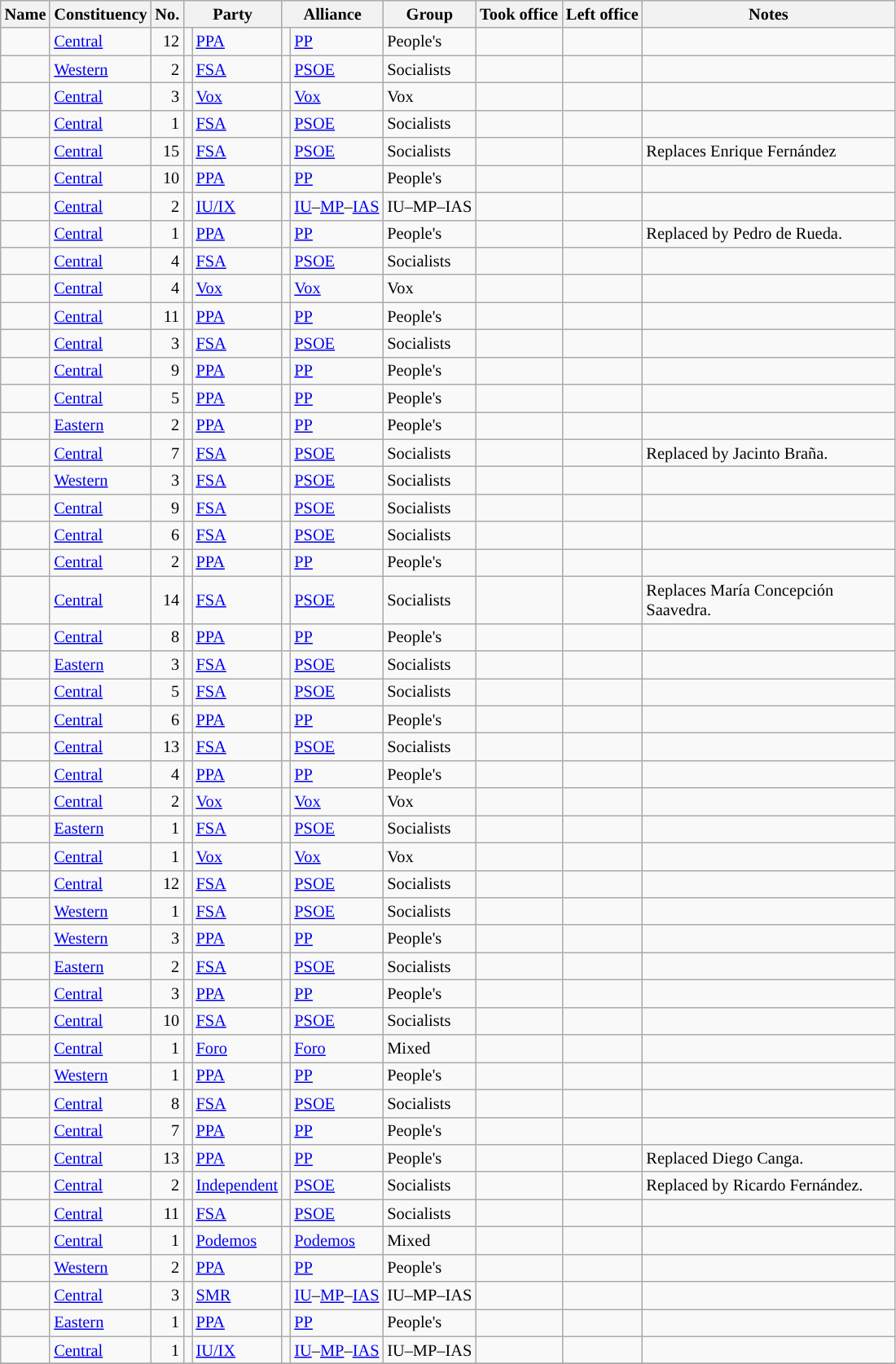<table class="wikitable plainrowheaders sortable" style="font-size:85%; text-align:left;">
<tr>
<th scope="col">Name</th>
<th scope="col">Constituency</th>
<th scope="col">No.</th>
<th colspan="2" scope="col">Party</th>
<th colspan="2" scope="col">Alliance</th>
<th scope="col">Group</th>
<th scope="col">Took office</th>
<th scope="col">Left office</th>
<th scope="col" width="200">Notes</th>
</tr>
<tr>
<td></td>
<td><a href='#'>Central</a></td>
<td align="right">12</td>
<td style="width:0.5px;background:"></td>
<td><a href='#'>PPA</a></td>
<td style="width:0.5px;background:"></td>
<td><a href='#'>PP</a></td>
<td>People's</td>
<td align="center"></td>
<td align="center"></td>
<td></td>
</tr>
<tr>
<td></td>
<td><a href='#'>Western</a></td>
<td align="right">2</td>
<td style="width:0.5px;background:"></td>
<td><a href='#'>FSA</a></td>
<td style="width:0.5px;background:"></td>
<td><a href='#'>PSOE</a></td>
<td>Socialists</td>
<td align="center"></td>
<td align="center"></td>
<td></td>
</tr>
<tr>
<td></td>
<td><a href='#'>Central</a></td>
<td align="right">3</td>
<td style="width:0.5px;background:"></td>
<td><a href='#'>Vox</a></td>
<td style="width:0.5px;background:"></td>
<td><a href='#'>Vox</a></td>
<td>Vox</td>
<td align="center"></td>
<td align="center"></td>
<td></td>
</tr>
<tr>
<td></td>
<td><a href='#'>Central</a></td>
<td align="right">1</td>
<td style="width:0.5px;background:"></td>
<td><a href='#'>FSA</a></td>
<td style="width:0.5px;background:"></td>
<td><a href='#'>PSOE</a></td>
<td>Socialists</td>
<td align="center"></td>
<td align="center"></td>
<td></td>
</tr>
<tr>
<td></td>
<td><a href='#'>Central</a></td>
<td align="right">15</td>
<td style="width:0.5px;background:"></td>
<td><a href='#'>FSA</a></td>
<td style="width:0.5px;background:"></td>
<td><a href='#'>PSOE</a></td>
<td>Socialists</td>
<td align="center"></td>
<td align="center"></td>
<td>Replaces Enrique Fernández</td>
</tr>
<tr>
<td></td>
<td><a href='#'>Central</a></td>
<td align="right">10</td>
<td style="width:0.5px;background:"></td>
<td><a href='#'>PPA</a></td>
<td style="width:0.5px;background:"></td>
<td><a href='#'>PP</a></td>
<td>People's</td>
<td align="center"></td>
<td align="center"></td>
<td></td>
</tr>
<tr>
<td></td>
<td><a href='#'>Central</a></td>
<td align="right">2</td>
<td style="width:0.5px;background:"></td>
<td><a href='#'>IU/IX</a></td>
<td style="width:0.5px;background:"></td>
<td><a href='#'>IU</a>–<a href='#'>MP</a>–<a href='#'>IAS</a></td>
<td>IU–MP–IAS</td>
<td align="center"></td>
<td align="center"></td>
<td></td>
</tr>
<tr>
<td></td>
<td><a href='#'>Central</a></td>
<td align="right">1</td>
<td style="width:0.5px;background:"></td>
<td><a href='#'>PPA</a></td>
<td style="width:0.5px;background:"></td>
<td><a href='#'>PP</a></td>
<td>People's</td>
<td align="center"></td>
<td align="center"></td>
<td>Replaced by Pedro de Rueda.</td>
</tr>
<tr>
<td></td>
<td><a href='#'>Central</a></td>
<td align="right">4</td>
<td style="width:0.5px;background:"></td>
<td><a href='#'>FSA</a></td>
<td style="width:0.5px;background:"></td>
<td><a href='#'>PSOE</a></td>
<td>Socialists</td>
<td align="center"></td>
<td align="center"></td>
<td></td>
</tr>
<tr>
<td></td>
<td><a href='#'>Central</a></td>
<td align="right">4</td>
<td style="width:0.5px;background:"></td>
<td><a href='#'>Vox</a></td>
<td style="width:0.5px;background:"></td>
<td><a href='#'>Vox</a></td>
<td>Vox</td>
<td align="center"></td>
<td align="center"></td>
<td></td>
</tr>
<tr>
<td></td>
<td><a href='#'>Central</a></td>
<td align="right">11</td>
<td style="width:0.5px;background:"></td>
<td><a href='#'>PPA</a></td>
<td style="width:0.5px;background:"></td>
<td><a href='#'>PP</a></td>
<td>People's</td>
<td align="center"></td>
<td align="center"></td>
<td></td>
</tr>
<tr>
<td></td>
<td><a href='#'>Central</a></td>
<td align="right">3</td>
<td style="width:0.5px;background:"></td>
<td><a href='#'>FSA</a></td>
<td style="width:0.5px;background:"></td>
<td><a href='#'>PSOE</a></td>
<td>Socialists</td>
<td align="center"></td>
<td align="center"></td>
<td></td>
</tr>
<tr>
<td></td>
<td><a href='#'>Central</a></td>
<td align="right">9</td>
<td style="width:0.5px;background:"></td>
<td><a href='#'>PPA</a></td>
<td style="width:0.5px;background:"></td>
<td><a href='#'>PP</a></td>
<td>People's</td>
<td align="center"></td>
<td align="center"></td>
<td></td>
</tr>
<tr>
<td></td>
<td><a href='#'>Central</a></td>
<td align="right">5</td>
<td style="width:0.5px;background:"></td>
<td><a href='#'>PPA</a></td>
<td style="width:0.5px;background:"></td>
<td><a href='#'>PP</a></td>
<td>People's</td>
<td align="center"></td>
<td align="center"></td>
<td></td>
</tr>
<tr>
<td></td>
<td><a href='#'>Eastern</a></td>
<td align="right">2</td>
<td style="width:0.5px;background:"></td>
<td><a href='#'>PPA</a></td>
<td style="width:0.5px;background:"></td>
<td><a href='#'>PP</a></td>
<td>People's</td>
<td align="center"></td>
<td align="center"></td>
<td></td>
</tr>
<tr>
<td></td>
<td><a href='#'>Central</a></td>
<td align="right">7</td>
<td style="width:0.5px;background:"></td>
<td><a href='#'>FSA</a></td>
<td style="width:0.5px;background:"></td>
<td><a href='#'>PSOE</a></td>
<td>Socialists</td>
<td align="center"></td>
<td align="center"></td>
<td>Replaced by Jacinto Braña.</td>
</tr>
<tr>
<td></td>
<td><a href='#'>Western</a></td>
<td align="right">3</td>
<td style="width:0.5px;background:"></td>
<td><a href='#'>FSA</a></td>
<td style="width:0.5px;background:"></td>
<td><a href='#'>PSOE</a></td>
<td>Socialists</td>
<td align="center"></td>
<td align="center"></td>
<td></td>
</tr>
<tr>
<td></td>
<td><a href='#'>Central</a></td>
<td align="right">9</td>
<td style="width:0.5px;background:"></td>
<td><a href='#'>FSA</a></td>
<td style="width:0.5px;background:"></td>
<td><a href='#'>PSOE</a></td>
<td>Socialists</td>
<td align="center"></td>
<td align="center"></td>
<td></td>
</tr>
<tr>
<td></td>
<td><a href='#'>Central</a></td>
<td align="right">6</td>
<td style="width:0.5px;background:"></td>
<td><a href='#'>FSA</a></td>
<td style="width:0.5px;background:"></td>
<td><a href='#'>PSOE</a></td>
<td>Socialists</td>
<td align="center"></td>
<td align="center"></td>
<td></td>
</tr>
<tr>
<td></td>
<td><a href='#'>Central</a></td>
<td align="right">2</td>
<td style="width:0.5px;background:"></td>
<td><a href='#'>PPA</a></td>
<td style="width:0.5px;background:"></td>
<td><a href='#'>PP</a></td>
<td>People's</td>
<td align="center"></td>
<td align="center"></td>
<td></td>
</tr>
<tr>
<td></td>
<td><a href='#'>Central</a></td>
<td align="right">14</td>
<td style="width:0.5px;background:"></td>
<td><a href='#'>FSA</a></td>
<td style="width:0.5px;background:"></td>
<td><a href='#'>PSOE</a></td>
<td>Socialists</td>
<td align="center"></td>
<td align="center"></td>
<td>Replaces María Concepción Saavedra.</td>
</tr>
<tr>
<td></td>
<td><a href='#'>Central</a></td>
<td align="right">8</td>
<td style="width:0.5px;background:"></td>
<td><a href='#'>PPA</a></td>
<td style="width:0.5px;background:"></td>
<td><a href='#'>PP</a></td>
<td>People's</td>
<td align="center"></td>
<td align="center"></td>
<td></td>
</tr>
<tr>
<td></td>
<td><a href='#'>Eastern</a></td>
<td align="right">3</td>
<td style="width:0.5px;background:"></td>
<td><a href='#'>FSA</a></td>
<td style="width:0.5px;background:"></td>
<td><a href='#'>PSOE</a></td>
<td>Socialists</td>
<td align="center"></td>
<td align="center"></td>
<td></td>
</tr>
<tr>
<td></td>
<td><a href='#'>Central</a></td>
<td align="right">5</td>
<td style="width:0.5px;background:"></td>
<td><a href='#'>FSA</a></td>
<td style="width:0.5px;background:"></td>
<td><a href='#'>PSOE</a></td>
<td>Socialists</td>
<td align="center"></td>
<td align="center"></td>
<td></td>
</tr>
<tr>
<td></td>
<td><a href='#'>Central</a></td>
<td align="right">6</td>
<td style="width:0.5px;background:"></td>
<td><a href='#'>PPA</a></td>
<td style="width:0.5px;background:"></td>
<td><a href='#'>PP</a></td>
<td>People's</td>
<td align="center"></td>
<td align="center"></td>
<td></td>
</tr>
<tr>
<td></td>
<td><a href='#'>Central</a></td>
<td align="right">13</td>
<td style="width:0.5px;background:"></td>
<td><a href='#'>FSA</a></td>
<td style="width:0.5px;background:"></td>
<td><a href='#'>PSOE</a></td>
<td>Socialists</td>
<td align="center"></td>
<td align="center"></td>
<td></td>
</tr>
<tr>
<td></td>
<td><a href='#'>Central</a></td>
<td align="right">4</td>
<td style="width:0.5px;background:"></td>
<td><a href='#'>PPA</a></td>
<td style="width:0.5px;background:"></td>
<td><a href='#'>PP</a></td>
<td>People's</td>
<td align="center"></td>
<td align="center"></td>
<td></td>
</tr>
<tr>
<td></td>
<td><a href='#'>Central</a></td>
<td align="right">2</td>
<td style="width:0.5px;background:"></td>
<td><a href='#'>Vox</a></td>
<td style="width:0.5px;background:"></td>
<td><a href='#'>Vox</a></td>
<td>Vox</td>
<td align="center"></td>
<td align="center"></td>
<td></td>
</tr>
<tr>
<td></td>
<td><a href='#'>Eastern</a></td>
<td align="right">1</td>
<td style="width:0.5px;background:"></td>
<td><a href='#'>FSA</a></td>
<td style="width:0.5px;background:"></td>
<td><a href='#'>PSOE</a></td>
<td>Socialists</td>
<td align="center"></td>
<td align="center"></td>
<td></td>
</tr>
<tr>
<td></td>
<td><a href='#'>Central</a></td>
<td align="right">1</td>
<td style="width:0.5px;background:"></td>
<td><a href='#'>Vox</a></td>
<td style="width:0.5px;background:"></td>
<td><a href='#'>Vox</a></td>
<td>Vox</td>
<td align="center"></td>
<td align="center"></td>
<td></td>
</tr>
<tr>
<td></td>
<td><a href='#'>Central</a></td>
<td align="right">12</td>
<td style="width:0.5px;background:"></td>
<td><a href='#'>FSA</a></td>
<td style="width:0.5px;background:"></td>
<td><a href='#'>PSOE</a></td>
<td>Socialists</td>
<td align="center"></td>
<td align="center"></td>
<td></td>
</tr>
<tr>
<td></td>
<td><a href='#'>Western</a></td>
<td align="right">1</td>
<td style="width:0.5px;background:"></td>
<td><a href='#'>FSA</a></td>
<td style="width:0.5px;background:"></td>
<td><a href='#'>PSOE</a></td>
<td>Socialists</td>
<td align="center"></td>
<td align="center"></td>
<td></td>
</tr>
<tr>
<td></td>
<td><a href='#'>Western</a></td>
<td align="right">3</td>
<td style="width:0.5px;background:"></td>
<td><a href='#'>PPA</a></td>
<td style="width:0.5px;background:"></td>
<td><a href='#'>PP</a></td>
<td>People's</td>
<td align="center"></td>
<td align="center"></td>
<td></td>
</tr>
<tr>
<td></td>
<td><a href='#'>Eastern</a></td>
<td align="right">2</td>
<td style="width:0.5px;background:"></td>
<td><a href='#'>FSA</a></td>
<td style="width:0.5px;background:"></td>
<td><a href='#'>PSOE</a></td>
<td>Socialists</td>
<td align="center"></td>
<td align="center"></td>
<td></td>
</tr>
<tr>
<td></td>
<td><a href='#'>Central</a></td>
<td align="right">3</td>
<td style="width:0.5px;background:"></td>
<td><a href='#'>PPA</a></td>
<td style="width:0.5px;background:"></td>
<td><a href='#'>PP</a></td>
<td>People's</td>
<td align="center"></td>
<td align="center"></td>
<td></td>
</tr>
<tr>
<td></td>
<td><a href='#'>Central</a></td>
<td align="right">10</td>
<td style="width:0.5px;background:"></td>
<td><a href='#'>FSA</a></td>
<td style="width:0.5px;background:"></td>
<td><a href='#'>PSOE</a></td>
<td>Socialists</td>
<td align="center"></td>
<td align="center"></td>
<td></td>
</tr>
<tr>
<td></td>
<td><a href='#'>Central</a></td>
<td align="right">1</td>
<td style="width:0.5px;background:"></td>
<td><a href='#'>Foro</a></td>
<td style="width:0.5px;background:"></td>
<td><a href='#'>Foro</a></td>
<td>Mixed</td>
<td align="center"></td>
<td align="center"></td>
<td></td>
</tr>
<tr>
<td></td>
<td><a href='#'>Western</a></td>
<td align="right">1</td>
<td style="width:0.5px;background:"></td>
<td><a href='#'>PPA</a></td>
<td style="width:0.5px;background:"></td>
<td><a href='#'>PP</a></td>
<td>People's</td>
<td align="center"></td>
<td align="center"></td>
<td></td>
</tr>
<tr>
<td></td>
<td><a href='#'>Central</a></td>
<td align="right">8</td>
<td style="width:0.5px;background:"></td>
<td><a href='#'>FSA</a></td>
<td style="width:0.5px;background:"></td>
<td><a href='#'>PSOE</a></td>
<td>Socialists</td>
<td align="center"></td>
<td align="center"></td>
<td></td>
</tr>
<tr>
<td></td>
<td><a href='#'>Central</a></td>
<td align="right">7</td>
<td style="width:0.5px;background:"></td>
<td><a href='#'>PPA</a></td>
<td style="width:0.5px;background:"></td>
<td><a href='#'>PP</a></td>
<td>People's</td>
<td align="center"></td>
<td align="center"></td>
<td></td>
</tr>
<tr>
<td></td>
<td><a href='#'>Central</a></td>
<td align="right">13</td>
<td style="width:0.5px;background:"></td>
<td><a href='#'>PPA</a></td>
<td style="width:0.5px;background:"></td>
<td><a href='#'>PP</a></td>
<td>People's</td>
<td align="center"></td>
<td align="center"></td>
<td>Replaced Diego Canga.</td>
</tr>
<tr>
<td></td>
<td><a href='#'>Central</a></td>
<td align="right">2</td>
<td style="width:0.5px;background:"></td>
<td><a href='#'>Independent</a></td>
<td style="width:0.5px;background:"></td>
<td><a href='#'>PSOE</a></td>
<td>Socialists</td>
<td align="center"></td>
<td align="center"></td>
<td>Replaced by Ricardo Fernández.</td>
</tr>
<tr>
<td></td>
<td><a href='#'>Central</a></td>
<td align="right">11</td>
<td style="width:0.5px;background:"></td>
<td><a href='#'>FSA</a></td>
<td style="width:0.5px;background:"></td>
<td><a href='#'>PSOE</a></td>
<td>Socialists</td>
<td align="center"></td>
<td align="center"></td>
<td></td>
</tr>
<tr>
<td></td>
<td><a href='#'>Central</a></td>
<td align="right">1</td>
<td style="width:0.5px;background:"></td>
<td><a href='#'>Podemos</a></td>
<td style="width:0.5px;background:"></td>
<td><a href='#'>Podemos</a></td>
<td>Mixed</td>
<td align="center"></td>
<td align="center"></td>
<td></td>
</tr>
<tr>
<td></td>
<td><a href='#'>Western</a></td>
<td align="right">2</td>
<td style="width:0.5px;background:"></td>
<td><a href='#'>PPA</a></td>
<td style="width:0.5px;background:"></td>
<td><a href='#'>PP</a></td>
<td>People's</td>
<td align="center"></td>
<td align="center"></td>
<td></td>
</tr>
<tr>
<td></td>
<td><a href='#'>Central</a></td>
<td align="right">3</td>
<td style="width:0.5px;background:"></td>
<td><a href='#'>SMR</a></td>
<td style="width:0.5px;background:"></td>
<td><a href='#'>IU</a>–<a href='#'>MP</a>–<a href='#'>IAS</a></td>
<td>IU–MP–IAS</td>
<td align="center"></td>
<td align="center"></td>
<td></td>
</tr>
<tr>
<td></td>
<td><a href='#'>Eastern</a></td>
<td align="right">1</td>
<td style="width:0.5px;background:"></td>
<td><a href='#'>PPA</a></td>
<td style="width:0.5px;background:"></td>
<td><a href='#'>PP</a></td>
<td>People's</td>
<td align="center"></td>
<td align="center"></td>
<td></td>
</tr>
<tr>
<td></td>
<td><a href='#'>Central</a></td>
<td align="right">1</td>
<td style="width:0.5px;background:"></td>
<td><a href='#'>IU/IX</a></td>
<td style="width:0.5px;background:"></td>
<td><a href='#'>IU</a>–<a href='#'>MP</a>–<a href='#'>IAS</a></td>
<td>IU–MP–IAS</td>
<td align="center"></td>
<td align="center"></td>
<td></td>
</tr>
<tr>
</tr>
</table>
